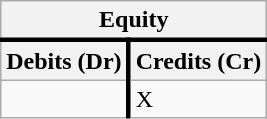<table class="wikitable">
<tr>
<th style="border-bottom:3px solid black" colspan="2">Equity</th>
</tr>
<tr>
<th style="border-right:3px solid black">Debits (Dr)</th>
<th>Credits (Cr)</th>
</tr>
<tr>
<td style="border-right:3px solid black"> </td>
<td>X</td>
</tr>
</table>
